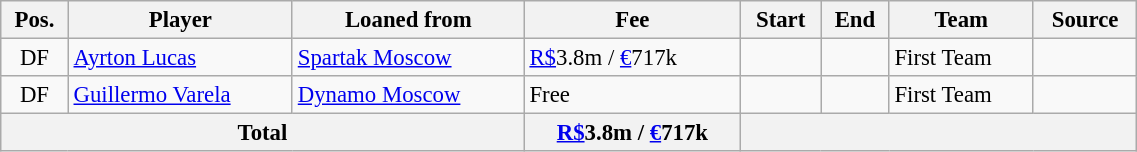<table class="wikitable" width="60%" style="text-align:center; font-size:95%; text-align:left">
<tr>
<th>Pos.</th>
<th>Player</th>
<th>Loaned from</th>
<th>Fee</th>
<th>Start</th>
<th>End</th>
<th>Team</th>
<th>Source</th>
</tr>
<tr>
<td style="text-align:center;">DF</td>
<td> <a href='#'>Ayrton Lucas</a></td>
<td> <a href='#'>Spartak Moscow</a></td>
<td><a href='#'>R$</a>3.8m / <a href='#'>€</a>717k</td>
<td></td>
<td></td>
<td>First Team</td>
<td align="center"></td>
</tr>
<tr>
<td style="text-align:center;">DF</td>
<td> <a href='#'>Guillermo Varela</a></td>
<td> <a href='#'>Dynamo Moscow</a></td>
<td>Free</td>
<td></td>
<td></td>
<td>First Team</td>
<td align="center"></td>
</tr>
<tr>
<th colspan="3">Total</th>
<th><a href='#'>R$</a>3.8m / <a href='#'>€</a>717k</th>
<th colspan="4"></th>
</tr>
</table>
